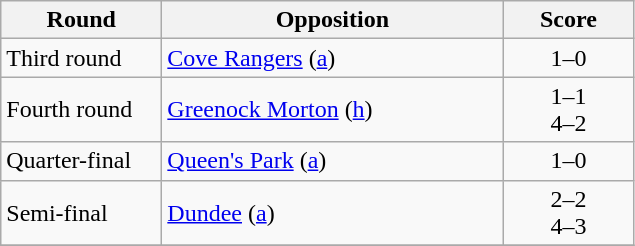<table class="wikitable" >
<tr>
<th width=100>Round</th>
<th width=220>Opposition</th>
<th width=80>Score</th>
</tr>
<tr>
<td>Third round</td>
<td><a href='#'>Cove Rangers</a> (<a href='#'>a</a>)</td>
<td align=center>1–0</td>
</tr>
<tr>
<td>Fourth round</td>
<td><a href='#'>Greenock Morton</a> (<a href='#'>h</a>)</td>
<td align=center>1–1 <br>4–2 </td>
</tr>
<tr>
<td>Quarter-final</td>
<td><a href='#'>Queen's Park</a> (<a href='#'>a</a>)</td>
<td align=center>1–0</td>
</tr>
<tr>
<td>Semi-final</td>
<td><a href='#'>Dundee</a> (<a href='#'>a</a>)</td>
<td align=center>2–2 <br>4–3 </td>
</tr>
<tr>
</tr>
</table>
